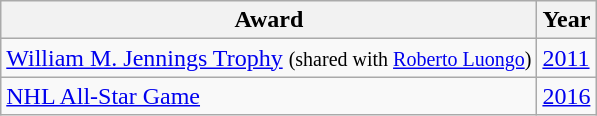<table class="wikitable" border="1">
<tr>
<th>Award</th>
<th>Year</th>
</tr>
<tr>
<td><a href='#'>William M. Jennings Trophy</a> <small>(shared with <a href='#'>Roberto Luongo</a>)</small></td>
<td><a href='#'>2011</a></td>
</tr>
<tr>
<td><a href='#'>NHL All-Star Game</a></td>
<td><a href='#'>2016</a></td>
</tr>
</table>
